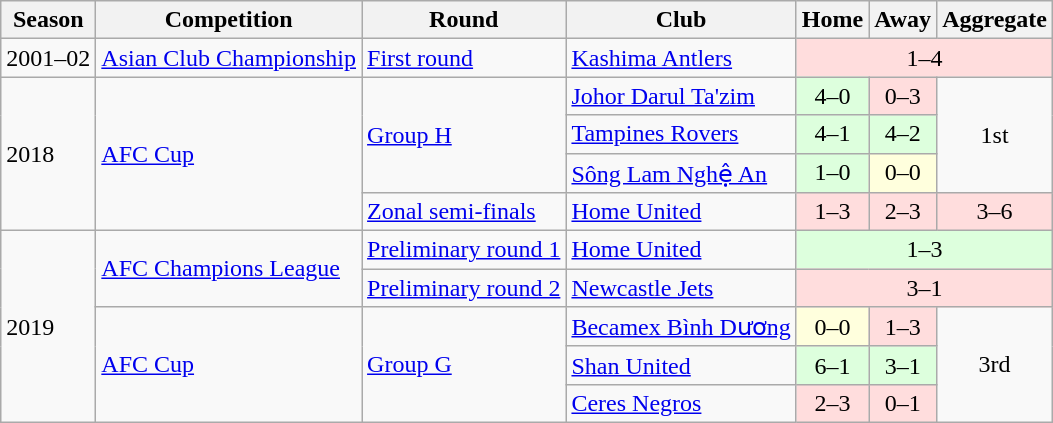<table class="wikitable">
<tr>
<th>Season</th>
<th>Competition</th>
<th>Round</th>
<th>Club</th>
<th>Home</th>
<th>Away</th>
<th>Aggregate</th>
</tr>
<tr>
<td rowspan="1">2001–02</td>
<td rowspan="1"><a href='#'>Asian Club Championship</a></td>
<td rowspan="1"><a href='#'>First round</a></td>
<td> <a href='#'>Kashima Antlers</a></td>
<td colspan="3" style="text-align:center; background:#fdd;">1–4</td>
</tr>
<tr>
<td rowspan="4">2018</td>
<td rowspan="4"><a href='#'>AFC Cup</a></td>
<td rowspan="3"><a href='#'>Group H</a></td>
<td> <a href='#'>Johor Darul Ta'zim</a></td>
<td style="text-align:center; background:#dfd;">4–0</td>
<td style="text-align:center; background:#fdd;">0–3</td>
<td rowspan="3" style="text-align:center">1st</td>
</tr>
<tr>
<td> <a href='#'>Tampines Rovers</a></td>
<td style="text-align:center; background:#dfd;">4–1</td>
<td style="text-align:center; background:#dfd;">4–2</td>
</tr>
<tr>
<td> <a href='#'>Sông Lam Nghệ An</a></td>
<td style="text-align:center; background:#dfd;">1–0</td>
<td style="text-align:center; background:#ffd;">0–0</td>
</tr>
<tr>
<td rowspan="1"><a href='#'>Zonal semi-finals</a></td>
<td> <a href='#'>Home United</a></td>
<td style="text-align:center; background:#fdd;">1–3</td>
<td style="text-align:center; background:#fdd;">2–3</td>
<td style="text-align:center; background:#fdd;">3–6</td>
</tr>
<tr>
<td rowspan="5">2019</td>
<td rowspan="2"><a href='#'>AFC Champions League</a></td>
<td rowspan="1"><a href='#'>Preliminary round 1</a></td>
<td> <a href='#'>Home United</a></td>
<td colspan="3" style="text-align:center; background:#dfd;">1–3</td>
</tr>
<tr>
<td rowspan="1"><a href='#'>Preliminary round 2</a></td>
<td> <a href='#'>Newcastle Jets</a></td>
<td colspan="3" style="text-align:center; background:#fdd;">3–1 </td>
</tr>
<tr>
<td rowspan="3"><a href='#'>AFC Cup</a></td>
<td rowspan="3"><a href='#'>Group G</a></td>
<td> <a href='#'>Becamex Bình Dương</a></td>
<td style="text-align:center; background:#ffd;">0–0</td>
<td style="text-align:center; background:#fdd;">1–3</td>
<td rowspan="3" style="text-align:center">3rd</td>
</tr>
<tr>
<td> <a href='#'>Shan United</a></td>
<td style="text-align:center; background:#dfd;">6–1</td>
<td style="text-align:center; background:#dfd;">3–1</td>
</tr>
<tr>
<td> <a href='#'>Ceres Negros</a></td>
<td style="text-align:center; background:#fdd;">2–3</td>
<td style="text-align:center; background:#fdd;">0–1</td>
</tr>
</table>
